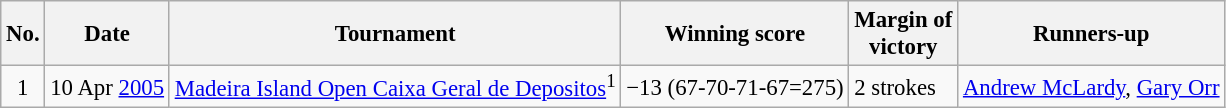<table class="wikitable" style="font-size:95%;">
<tr>
<th>No.</th>
<th>Date</th>
<th>Tournament</th>
<th>Winning score</th>
<th>Margin of<br>victory</th>
<th>Runners-up</th>
</tr>
<tr>
<td align=center>1</td>
<td>10 Apr <a href='#'>2005</a></td>
<td><a href='#'>Madeira Island Open Caixa Geral de Depositos</a><sup>1</sup></td>
<td>−13 (67-70-71-67=275)</td>
<td>2 strokes</td>
<td> <a href='#'>Andrew McLardy</a>,  <a href='#'>Gary Orr</a></td>
</tr>
</table>
